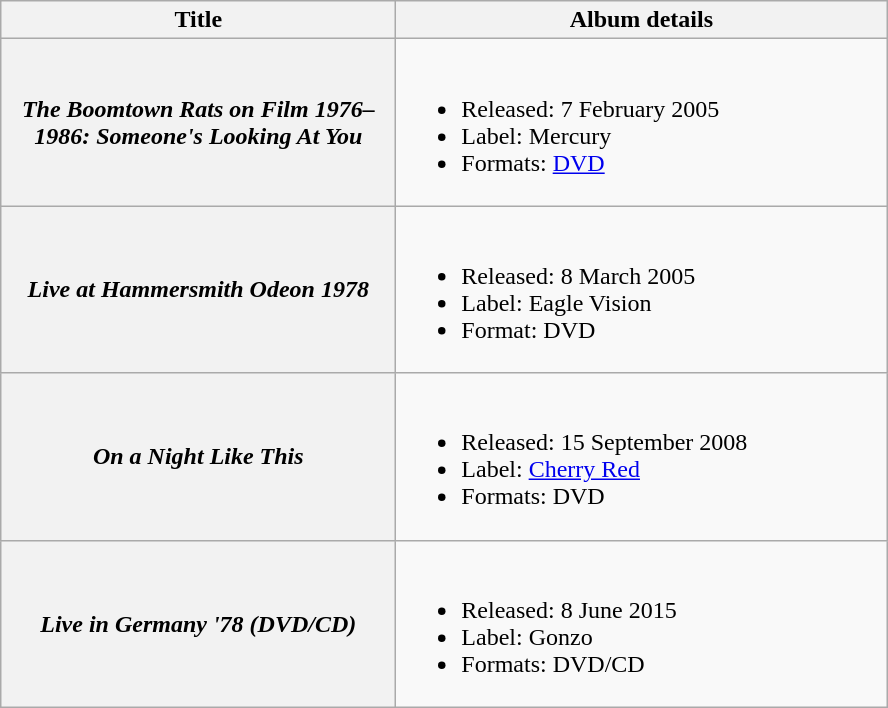<table class="wikitable plainrowheaders">
<tr>
<th scope="col" style="width:16em;">Title</th>
<th scope="col" style="width:20em;">Album details</th>
</tr>
<tr>
<th scope="row"><em>The Boomtown Rats on Film 1976–1986: Someone's Looking At You</em></th>
<td><br><ul><li>Released: 7 February 2005</li><li>Label: Mercury</li><li>Formats: <a href='#'>DVD</a></li></ul></td>
</tr>
<tr>
<th scope="row"><em>Live at Hammersmith Odeon 1978</em></th>
<td><br><ul><li>Released: 8 March 2005</li><li>Label: Eagle Vision</li><li>Format: DVD</li></ul></td>
</tr>
<tr>
<th scope="row"><em>On a Night Like This</em></th>
<td><br><ul><li>Released: 15 September 2008</li><li>Label: <a href='#'>Cherry Red</a></li><li>Formats: DVD</li></ul></td>
</tr>
<tr>
<th scope="row"><em>Live in Germany '78 (DVD/CD)</em></th>
<td><br><ul><li>Released: 8 June 2015</li><li>Label: Gonzo</li><li>Formats: DVD/CD</li></ul></td>
</tr>
</table>
